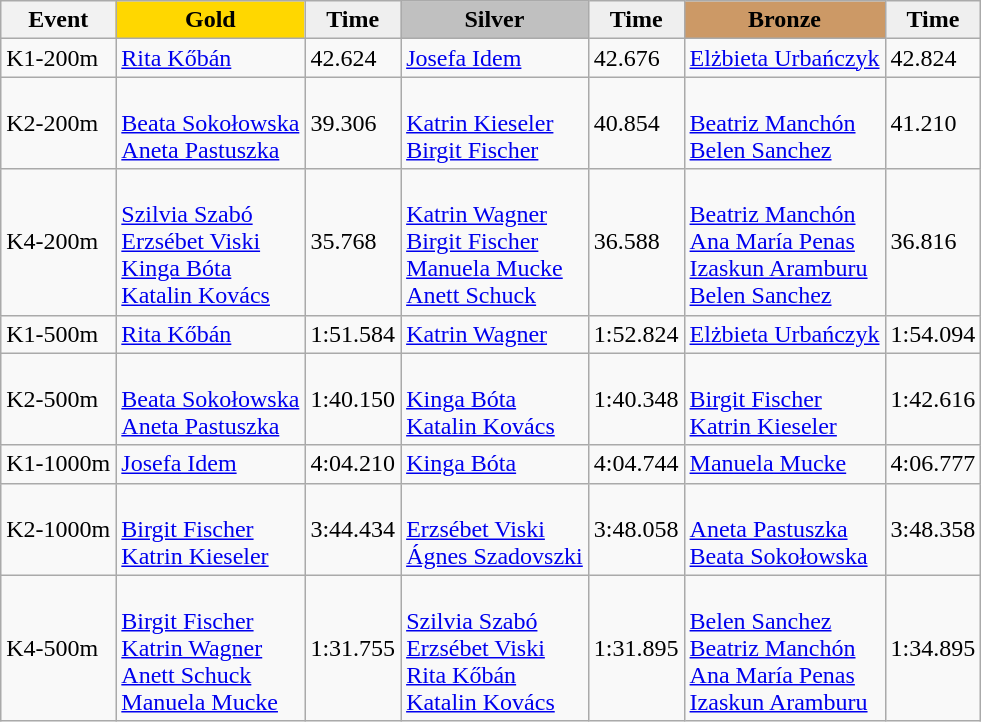<table class="wikitable">
<tr>
<th>Event</th>
<td align=center bgcolor="gold"><strong>Gold</strong></td>
<td align=center bgcolor="EFEFEF"><strong>Time</strong></td>
<td align=center bgcolor="silver"><strong>Silver</strong></td>
<td align=center bgcolor="EFEFEF"><strong>Time</strong></td>
<td align=center bgcolor="CC9966"><strong>Bronze</strong></td>
<td align=center bgcolor="EFEFEF"><strong>Time</strong></td>
</tr>
<tr>
<td>K1-200m</td>
<td> <a href='#'>Rita Kőbán</a></td>
<td>42.624</td>
<td> <a href='#'>Josefa Idem</a></td>
<td>42.676</td>
<td> <a href='#'>Elżbieta Urbańczyk</a></td>
<td>42.824</td>
</tr>
<tr>
<td>K2-200m</td>
<td><br><a href='#'>Beata Sokołowska</a><br><a href='#'>Aneta Pastuszka</a></td>
<td>39.306</td>
<td><br><a href='#'>Katrin Kieseler</a><br><a href='#'>Birgit Fischer</a></td>
<td>40.854</td>
<td><br><a href='#'>Beatriz Manchón</a><br><a href='#'>Belen Sanchez</a></td>
<td>41.210</td>
</tr>
<tr>
<td>K4-200m</td>
<td><br><a href='#'>Szilvia Szabó</a><br><a href='#'>Erzsébet Viski</a><br><a href='#'>Kinga Bóta</a><br><a href='#'>Katalin Kovács</a></td>
<td>35.768</td>
<td><br><a href='#'>Katrin Wagner</a><br><a href='#'>Birgit Fischer</a><br><a href='#'>Manuela Mucke</a><br><a href='#'>Anett Schuck</a></td>
<td>36.588</td>
<td><br><a href='#'>Beatriz Manchón</a><br><a href='#'>Ana María Penas</a><br><a href='#'>Izaskun Aramburu</a><br><a href='#'>Belen Sanchez</a></td>
<td>36.816</td>
</tr>
<tr>
<td>K1-500m</td>
<td> <a href='#'>Rita Kőbán</a></td>
<td>1:51.584</td>
<td> <a href='#'>Katrin Wagner</a></td>
<td>1:52.824</td>
<td> <a href='#'>Elżbieta Urbańczyk</a></td>
<td>1:54.094</td>
</tr>
<tr>
<td>K2-500m</td>
<td><br><a href='#'>Beata Sokołowska</a><br><a href='#'>Aneta Pastuszka</a></td>
<td>1:40.150</td>
<td><br><a href='#'>Kinga Bóta</a><br><a href='#'>Katalin Kovács</a></td>
<td>1:40.348</td>
<td><br><a href='#'>Birgit Fischer</a><br><a href='#'>Katrin Kieseler</a></td>
<td>1:42.616</td>
</tr>
<tr>
<td>K1-1000m</td>
<td> <a href='#'>Josefa Idem</a></td>
<td>4:04.210</td>
<td> <a href='#'>Kinga Bóta</a></td>
<td>4:04.744</td>
<td> <a href='#'>Manuela Mucke</a></td>
<td>4:06.777</td>
</tr>
<tr>
<td>K2-1000m</td>
<td><br><a href='#'>Birgit Fischer</a><br><a href='#'>Katrin Kieseler</a></td>
<td>3:44.434</td>
<td><br><a href='#'>Erzsébet Viski</a><br><a href='#'>Ágnes Szadovszki</a></td>
<td>3:48.058</td>
<td><br><a href='#'>Aneta Pastuszka</a><br><a href='#'>Beata Sokołowska</a></td>
<td>3:48.358</td>
</tr>
<tr>
<td>K4-500m</td>
<td><br><a href='#'>Birgit Fischer</a><br><a href='#'>Katrin Wagner</a><br><a href='#'>Anett Schuck</a><br><a href='#'>Manuela Mucke</a></td>
<td>1:31.755</td>
<td><br><a href='#'>Szilvia Szabó</a><br><a href='#'>Erzsébet Viski</a><br><a href='#'>Rita Kőbán</a><br><a href='#'>Katalin Kovács</a></td>
<td>1:31.895</td>
<td><br><a href='#'>Belen Sanchez</a><br><a href='#'>Beatriz Manchón</a><br><a href='#'>Ana María Penas</a><br><a href='#'>Izaskun Aramburu</a></td>
<td>1:34.895</td>
</tr>
</table>
